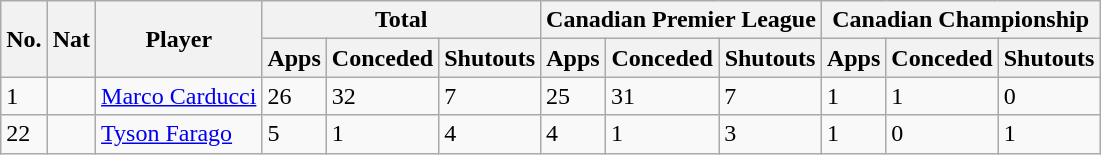<table class="wikitable">
<tr>
<th rowspan="2">No.</th>
<th rowspan="2">Nat</th>
<th rowspan="2">Player</th>
<th colspan="3">Total</th>
<th colspan="3">Canadian Premier League</th>
<th colspan="3">Canadian Championship</th>
</tr>
<tr>
<th>Apps</th>
<th>Conceded</th>
<th>Shutouts</th>
<th>Apps</th>
<th>Conceded</th>
<th>Shutouts</th>
<th>Apps</th>
<th>Conceded</th>
<th>Shutouts</th>
</tr>
<tr>
<td>1</td>
<td></td>
<td><a href='#'>Marco Carducci</a></td>
<td>26</td>
<td>32</td>
<td>7</td>
<td>25</td>
<td>31</td>
<td>7</td>
<td>1</td>
<td>1</td>
<td>0</td>
</tr>
<tr>
<td>22</td>
<td></td>
<td><a href='#'>Tyson Farago</a></td>
<td>5</td>
<td>1</td>
<td>4</td>
<td>4</td>
<td>1</td>
<td>3</td>
<td>1</td>
<td>0</td>
<td>1</td>
</tr>
</table>
